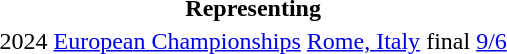<table>
<tr>
<th colspan="5">Representing </th>
</tr>
<tr>
<td>2024</td>
<td><a href='#'>European Championships</a></td>
<td><a href='#'>Rome, Italy</a></td>
<td>final</td>
<td><a href='#'>9/6</a></td>
</tr>
</table>
